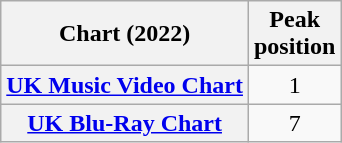<table class="wikitable sortable plainrowheaders">
<tr>
<th scope="col">Chart (2022)</th>
<th scope="col">Peak<br>position</th>
</tr>
<tr>
<th scope="row"><a href='#'>UK Music Video Chart</a></th>
<td align="center">1</td>
</tr>
<tr>
<th scope="row"><a href='#'>UK Blu-Ray Chart</a></th>
<td align="center">7</td>
</tr>
</table>
